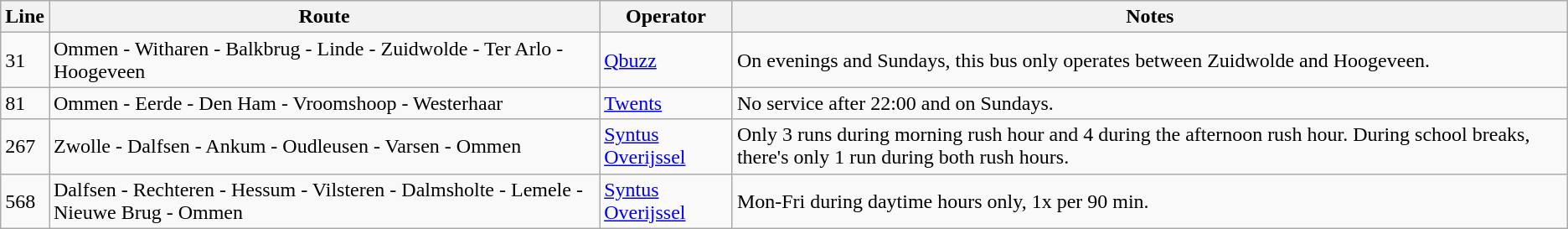<table class="wikitable">
<tr>
<th>Line</th>
<th>Route</th>
<th>Operator</th>
<th>Notes</th>
</tr>
<tr>
<td>31</td>
<td>Ommen - Witharen - Balkbrug - Linde - Zuidwolde - Ter Arlo - Hoogeveen</td>
<td><a href='#'>Qbuzz</a></td>
<td>On evenings and Sundays, this bus only operates between Zuidwolde and Hoogeveen.</td>
</tr>
<tr>
<td>81</td>
<td>Ommen - Eerde - Den Ham - Vroomshoop - Westerhaar</td>
<td><a href='#'>Twents</a></td>
<td>No service after 22:00 and on Sundays.</td>
</tr>
<tr>
<td>267</td>
<td>Zwolle - Dalfsen - Ankum - Oudleusen - Varsen - Ommen</td>
<td><a href='#'>Syntus Overijssel</a></td>
<td>Only 3 runs during morning rush hour and 4 during the afternoon rush hour. During school breaks, there's only 1 run during both rush hours.</td>
</tr>
<tr>
<td>568</td>
<td>Dalfsen - Rechteren - Hessum - Vilsteren - Dalmsholte - Lemele - Nieuwe Brug - Ommen</td>
<td><a href='#'>Syntus Overijssel</a></td>
<td>Mon-Fri during daytime hours only, 1x per 90 min.</td>
</tr>
</table>
